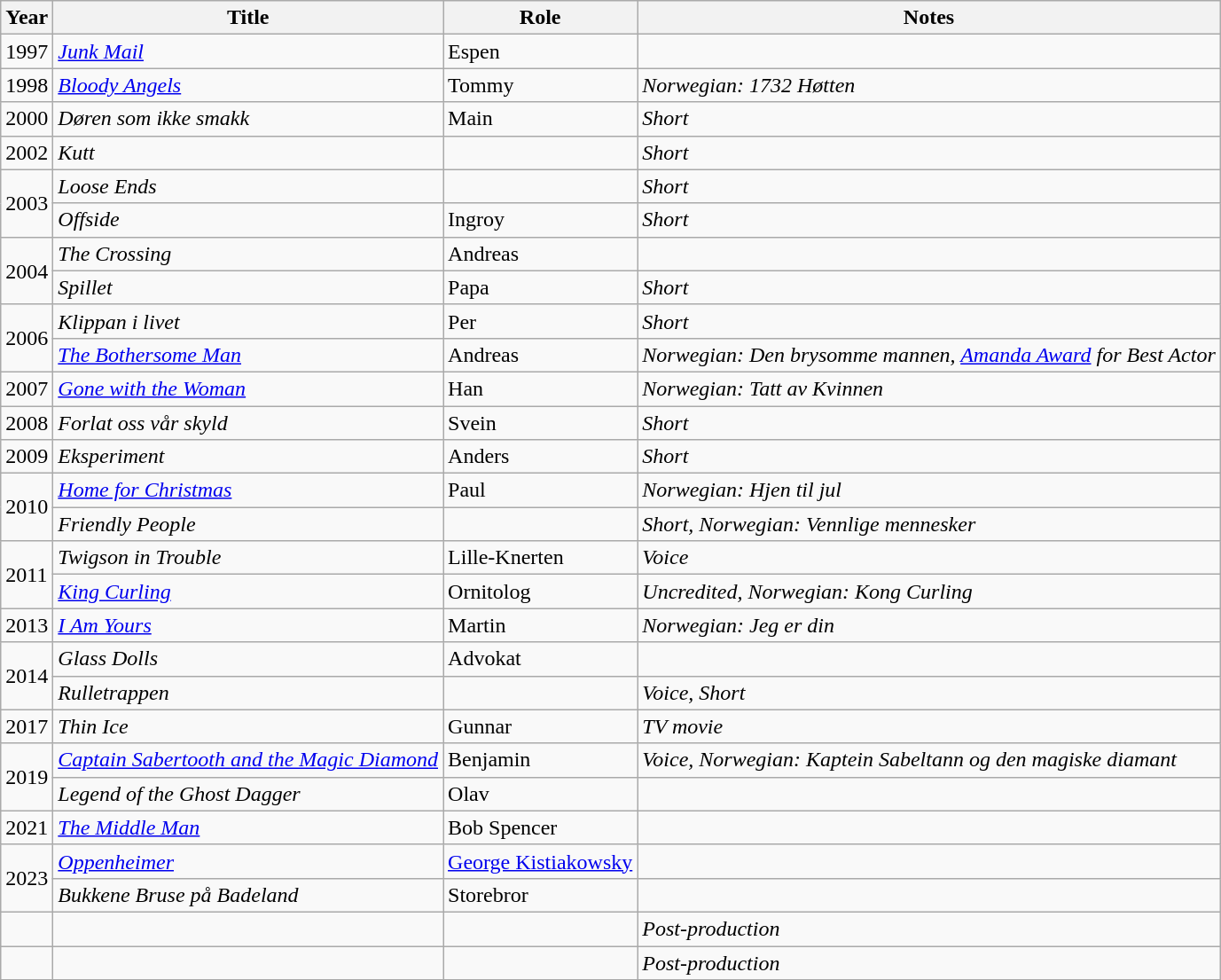<table class="wikitable">
<tr>
<th>Year</th>
<th>Title</th>
<th>Role</th>
<th>Notes</th>
</tr>
<tr>
<td>1997</td>
<td><em><a href='#'>Junk Mail</a></em></td>
<td>Espen</td>
</tr>
<tr>
<td>1998</td>
<td><em><a href='#'>Bloody Angels</a></em></td>
<td>Tommy</td>
<td><em>Norwegian: 1732 Høtten</em></td>
</tr>
<tr>
<td>2000</td>
<td><em>Døren som ikke smakk</em></td>
<td>Main</td>
<td><em>Short</em></td>
</tr>
<tr>
<td>2002</td>
<td><em>Kutt</em></td>
<td></td>
<td><em>Short</em></td>
</tr>
<tr>
<td rowspan=2>2003</td>
<td><em>Loose Ends</em></td>
<td></td>
<td><em>Short</em></td>
</tr>
<tr>
<td><em>Offside</em></td>
<td>Ingroy</td>
<td><em>Short</em></td>
</tr>
<tr>
<td rowspan=2>2004</td>
<td><em>The Crossing</em></td>
<td>Andreas</td>
<td></td>
</tr>
<tr>
<td><em>Spillet</em></td>
<td>Papa</td>
<td><em>Short</em></td>
</tr>
<tr>
<td rowspan=2>2006</td>
<td><em>Klippan i livet</em></td>
<td>Per</td>
<td><em>Short</em></td>
</tr>
<tr>
<td><em><a href='#'>The Bothersome Man</a></em></td>
<td>Andreas</td>
<td><em>Norwegian: Den brysomme mannen, <a href='#'>Amanda Award</a> for Best Actor</em></td>
</tr>
<tr>
<td>2007</td>
<td><em><a href='#'>Gone with the Woman</a></em></td>
<td>Han</td>
<td><em>Norwegian: Tatt av Kvinnen</em></td>
</tr>
<tr>
<td>2008</td>
<td><em>Forlat oss vår skyld</em></td>
<td>Svein</td>
<td><em>Short</em></td>
</tr>
<tr>
<td>2009</td>
<td><em>Eksperiment</em></td>
<td>Anders</td>
<td><em>Short</em></td>
</tr>
<tr>
<td rowspan=2>2010</td>
<td><em><a href='#'>Home for Christmas</a></em></td>
<td>Paul</td>
<td><em>Norwegian: Hjen til jul</em></td>
</tr>
<tr>
<td><em>Friendly People</em></td>
<td></td>
<td><em>Short, Norwegian: Vennlige mennesker</em></td>
</tr>
<tr>
<td rowspan=2>2011</td>
<td><em>Twigson in Trouble</em></td>
<td>Lille-Knerten</td>
<td><em>Voice</em></td>
</tr>
<tr>
<td><em><a href='#'>King Curling</a></em></td>
<td>Ornitolog</td>
<td><em>Uncredited, Norwegian: Kong Curling</em></td>
</tr>
<tr>
<td>2013</td>
<td><em><a href='#'>I Am Yours</a></em></td>
<td>Martin</td>
<td><em>Norwegian: Jeg er din</em></td>
</tr>
<tr>
<td rowspan=2>2014</td>
<td><em>Glass Dolls</em></td>
<td>Advokat</td>
<td></td>
</tr>
<tr>
<td><em>Rulletrappen</em></td>
<td></td>
<td><em>Voice, Short</em></td>
</tr>
<tr>
<td>2017</td>
<td><em>Thin Ice</em></td>
<td>Gunnar</td>
<td><em>TV movie</em></td>
</tr>
<tr>
<td rowspan=2>2019</td>
<td><em><a href='#'>Captain Sabertooth and the Magic Diamond</a></em></td>
<td>Benjamin</td>
<td><em>Voice, Norwegian: Kaptein Sabeltann og den magiske diamant</em></td>
</tr>
<tr>
<td><em>Legend of the Ghost Dagger</em></td>
<td>Olav</td>
<td></td>
</tr>
<tr>
<td>2021</td>
<td><em><a href='#'>The Middle Man</a></em></td>
<td>Bob Spencer</td>
<td></td>
</tr>
<tr>
<td rowspan=2>2023</td>
<td><em><a href='#'>Oppenheimer</a></em></td>
<td><a href='#'>George Kistiakowsky</a></td>
<td></td>
</tr>
<tr>
<td><em>Bukkene Bruse på Badeland</em></td>
<td>Storebror</td>
<td></td>
</tr>
<tr>
<td></td>
<td></td>
<td></td>
<td><em>Post-production</em></td>
</tr>
<tr>
<td></td>
<td></td>
<td></td>
<td><em>Post-production</em></td>
</tr>
<tr>
</tr>
</table>
